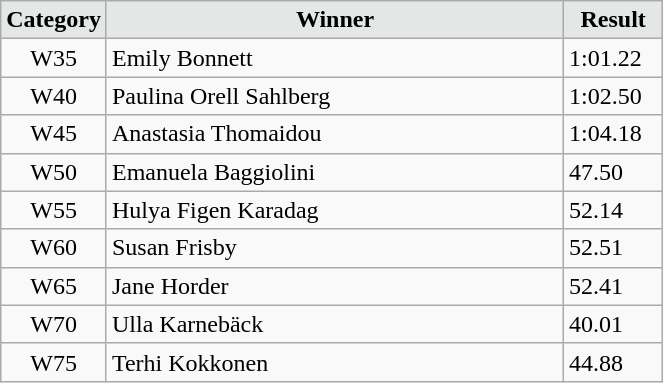<table class="wikitable" width=35%>
<tr>
<td width=15% align="center" bgcolor=#E3E7E6><strong>Category</strong></td>
<td align="center" bgcolor=#E3E7E6> <strong>Winner</strong></td>
<td width=15% align="center" bgcolor=#E3E7E6><strong>Result</strong></td>
</tr>
<tr>
<td align="center">W35</td>
<td> Emily Bonnett</td>
<td>1:01.22</td>
</tr>
<tr>
<td align="center">W40</td>
<td> Paulina Orell Sahlberg</td>
<td>1:02.50</td>
</tr>
<tr>
<td align="center">W45</td>
<td> Anastasia Thomaidou</td>
<td>1:04.18</td>
</tr>
<tr>
<td align="center">W50</td>
<td> Emanuela Baggiolini</td>
<td>47.50</td>
</tr>
<tr>
<td align="center">W55</td>
<td> Hulya Figen Karadag</td>
<td>52.14</td>
</tr>
<tr>
<td align="center">W60</td>
<td> Susan Frisby</td>
<td>52.51</td>
</tr>
<tr>
<td align="center">W65</td>
<td> Jane Horder</td>
<td>52.41</td>
</tr>
<tr>
<td align="center">W70</td>
<td> Ulla Karnebäck</td>
<td>40.01</td>
</tr>
<tr>
<td align="center">W75</td>
<td> Terhi Kokkonen</td>
<td>44.88</td>
</tr>
</table>
